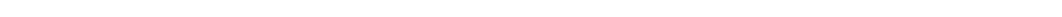<table style="width:1000px; text-align:center;">
<tr style="color:white;">
<td style="background:">22.4%</td>
<td style="background:">17.0%</td>
<td style="background:"></td>
<td style="background:"><strong>59.5%</strong></td>
</tr>
<tr>
<td></td>
<td></td>
<td></td>
<td></td>
</tr>
</table>
